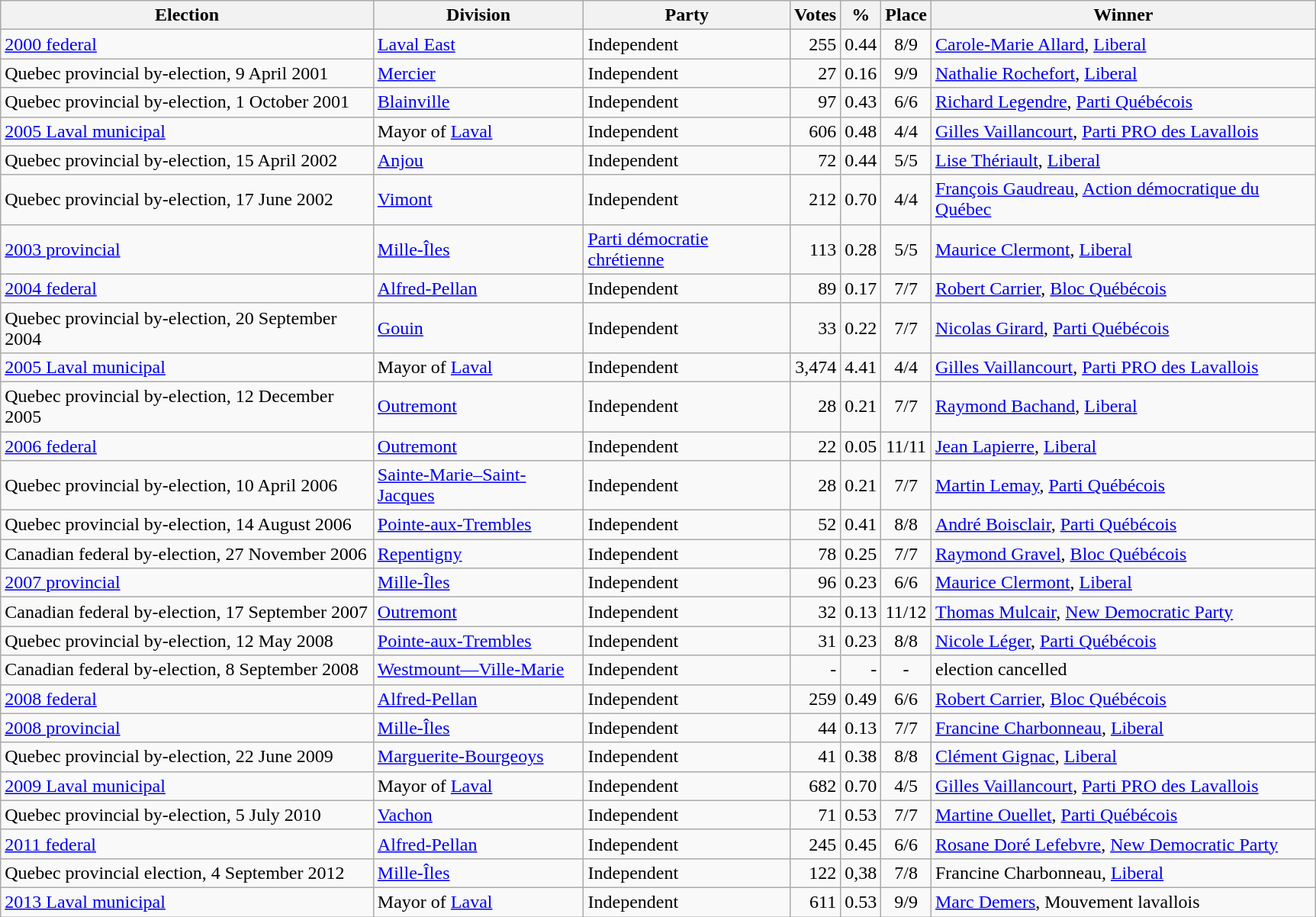<table class="wikitable" width="1150">
<tr>
<th align="left">Election</th>
<th align="left">Division</th>
<th align="left">Party</th>
<th align="right">Votes</th>
<th align="right">%</th>
<th align="center">Place</th>
<th align="center">Winner</th>
</tr>
<tr>
<td align="left"><a href='#'>2000 federal</a></td>
<td align="left"><a href='#'>Laval East</a></td>
<td align="left">Independent</td>
<td align="right">255</td>
<td align="right">0.44</td>
<td align="center">8/9</td>
<td align="left"><a href='#'>Carole-Marie Allard</a>, <a href='#'>Liberal</a></td>
</tr>
<tr>
<td align="left">Quebec provincial by-election, 9 April 2001</td>
<td align="left"><a href='#'>Mercier</a></td>
<td align="left">Independent</td>
<td align="right">27</td>
<td align="right">0.16</td>
<td align="center">9/9</td>
<td align="left"><a href='#'>Nathalie Rochefort</a>, <a href='#'>Liberal</a></td>
</tr>
<tr>
<td align="left">Quebec provincial by-election, 1 October 2001</td>
<td align="left"><a href='#'>Blainville</a></td>
<td align="left">Independent</td>
<td align="right">97</td>
<td align="right">0.43</td>
<td align="center">6/6</td>
<td align="left"><a href='#'>Richard Legendre</a>, <a href='#'>Parti Québécois</a></td>
</tr>
<tr>
<td align="left"><a href='#'>2005 Laval municipal</a></td>
<td align="left">Mayor of <a href='#'>Laval</a></td>
<td align="left">Independent</td>
<td align="right">606</td>
<td align="right">0.48</td>
<td align="center">4/4</td>
<td align="left"><a href='#'>Gilles Vaillancourt</a>, <a href='#'>Parti PRO des Lavallois</a></td>
</tr>
<tr>
<td align="left">Quebec provincial by-election, 15 April 2002</td>
<td align="left"><a href='#'>Anjou</a></td>
<td align="left">Independent</td>
<td align="right">72</td>
<td align="right">0.44</td>
<td align="center">5/5</td>
<td align="left"><a href='#'>Lise Thériault</a>, <a href='#'>Liberal</a></td>
</tr>
<tr>
<td align="left">Quebec provincial by-election, 17 June 2002</td>
<td align="left"><a href='#'>Vimont</a></td>
<td align="left">Independent</td>
<td align="right">212</td>
<td align="right">0.70</td>
<td align="center">4/4</td>
<td align="left"><a href='#'>François Gaudreau</a>, <a href='#'>Action démocratique du Québec</a></td>
</tr>
<tr>
<td align="left"><a href='#'>2003 provincial</a></td>
<td align="left"><a href='#'>Mille-Îles</a></td>
<td align="left"><a href='#'>Parti démocratie chrétienne</a></td>
<td align="right">113</td>
<td align="right">0.28</td>
<td align="center">5/5</td>
<td align="left"><a href='#'>Maurice Clermont</a>, <a href='#'>Liberal</a></td>
</tr>
<tr>
<td align="left"><a href='#'>2004 federal</a></td>
<td align="left"><a href='#'>Alfred-Pellan</a></td>
<td align="left">Independent</td>
<td align="right">89</td>
<td align="right">0.17</td>
<td align="center">7/7</td>
<td align="left"><a href='#'>Robert Carrier</a>, <a href='#'>Bloc Québécois</a></td>
</tr>
<tr>
<td align="left">Quebec provincial by-election, 20 September 2004</td>
<td align="left"><a href='#'>Gouin</a></td>
<td align="left">Independent</td>
<td align="right">33</td>
<td align="right">0.22</td>
<td align="center">7/7</td>
<td align="left"><a href='#'>Nicolas Girard</a>, <a href='#'>Parti Québécois</a></td>
</tr>
<tr>
<td align="left"><a href='#'>2005 Laval municipal</a></td>
<td align="left">Mayor of <a href='#'>Laval</a></td>
<td align="left">Independent</td>
<td align="right">3,474</td>
<td align="right">4.41</td>
<td align="center">4/4</td>
<td align="left"><a href='#'>Gilles Vaillancourt</a>, <a href='#'>Parti PRO des Lavallois</a></td>
</tr>
<tr>
<td align="left">Quebec provincial by-election, 12 December 2005</td>
<td align="left"><a href='#'>Outremont</a></td>
<td align="left">Independent</td>
<td align="right">28</td>
<td align="right">0.21</td>
<td align="center">7/7</td>
<td align="left"><a href='#'>Raymond Bachand</a>, <a href='#'>Liberal</a></td>
</tr>
<tr>
<td align="left"><a href='#'>2006 federal</a></td>
<td align="left"><a href='#'>Outremont</a></td>
<td align="left">Independent</td>
<td align="right">22</td>
<td align="right">0.05</td>
<td align="center">11/11</td>
<td align="left"><a href='#'>Jean Lapierre</a>, <a href='#'>Liberal</a></td>
</tr>
<tr>
<td align="left">Quebec provincial by-election, 10 April 2006</td>
<td align="left"><a href='#'>Sainte-Marie–Saint-Jacques</a></td>
<td align="left">Independent</td>
<td align="right">28</td>
<td align="right">0.21</td>
<td align="center">7/7</td>
<td align="left"><a href='#'>Martin Lemay</a>, <a href='#'>Parti Québécois</a></td>
</tr>
<tr>
<td align="left">Quebec provincial by-election, 14 August 2006</td>
<td align="left"><a href='#'>Pointe-aux-Trembles</a></td>
<td align="left">Independent</td>
<td align="right">52</td>
<td align="right">0.41</td>
<td align="center">8/8</td>
<td align="left"><a href='#'>André Boisclair</a>, <a href='#'>Parti Québécois</a></td>
</tr>
<tr>
<td align="left">Canadian federal by-election, 27 November 2006</td>
<td align="left"><a href='#'>Repentigny</a></td>
<td align="left">Independent</td>
<td align="right">78</td>
<td align="right">0.25</td>
<td align="center">7/7</td>
<td align="left"><a href='#'>Raymond Gravel</a>, <a href='#'>Bloc Québécois</a></td>
</tr>
<tr>
<td align="left"><a href='#'>2007 provincial</a></td>
<td align="left"><a href='#'>Mille-Îles</a></td>
<td align="left">Independent</td>
<td align="right">96</td>
<td align="right">0.23</td>
<td align="center">6/6</td>
<td align="left"><a href='#'>Maurice Clermont</a>, <a href='#'>Liberal</a></td>
</tr>
<tr>
<td align="left">Canadian federal by-election, 17 September 2007</td>
<td align="left"><a href='#'>Outremont</a></td>
<td align="left">Independent</td>
<td align="right">32</td>
<td align="right">0.13</td>
<td align="center">11/12</td>
<td align="left"><a href='#'>Thomas Mulcair</a>, <a href='#'>New Democratic Party</a></td>
</tr>
<tr>
<td align="left">Quebec provincial by-election, 12 May 2008</td>
<td align="left"><a href='#'>Pointe-aux-Trembles</a></td>
<td align="left">Independent</td>
<td align="right">31</td>
<td align="right">0.23</td>
<td align="center">8/8</td>
<td align="left"><a href='#'>Nicole Léger</a>, <a href='#'>Parti Québécois</a></td>
</tr>
<tr>
<td align="left">Canadian federal by-election, 8 September 2008</td>
<td align="left"><a href='#'>Westmount—Ville-Marie</a></td>
<td align="left">Independent</td>
<td align="right">-</td>
<td align="right">-</td>
<td align="center">-</td>
<td align="left">election cancelled</td>
</tr>
<tr>
<td align="left"><a href='#'>2008 federal</a></td>
<td align="left"><a href='#'>Alfred-Pellan</a></td>
<td align="left">Independent</td>
<td align="right">259</td>
<td align="right">0.49</td>
<td align="center">6/6</td>
<td align="left"><a href='#'>Robert Carrier</a>, <a href='#'>Bloc Québécois</a></td>
</tr>
<tr>
<td align="left"><a href='#'>2008 provincial</a></td>
<td align="left"><a href='#'>Mille-Îles</a></td>
<td align="left">Independent</td>
<td align="right">44</td>
<td align="right">0.13</td>
<td align="center">7/7</td>
<td align="left"><a href='#'>Francine Charbonneau</a>, <a href='#'>Liberal</a></td>
</tr>
<tr>
<td align="left">Quebec provincial by-election, 22 June 2009</td>
<td align="left"><a href='#'>Marguerite-Bourgeoys</a></td>
<td align="left">Independent</td>
<td align="right">41</td>
<td align="right">0.38</td>
<td align="center">8/8</td>
<td align="left"><a href='#'>Clément Gignac</a>, <a href='#'>Liberal</a></td>
</tr>
<tr>
<td align="left"><a href='#'>2009 Laval municipal</a></td>
<td align="left">Mayor of <a href='#'>Laval</a></td>
<td align="left">Independent</td>
<td align="right">682</td>
<td align="right">0.70</td>
<td align="center">4/5</td>
<td align="left"><a href='#'>Gilles Vaillancourt</a>, <a href='#'>Parti PRO des Lavallois</a></td>
</tr>
<tr>
<td align="left">Quebec provincial by-election, 5 July 2010</td>
<td align="left"><a href='#'>Vachon</a></td>
<td align="left">Independent</td>
<td align="right">71</td>
<td align="right">0.53</td>
<td align="center">7/7</td>
<td align="left"><a href='#'>Martine Ouellet</a>, <a href='#'>Parti Québécois</a></td>
</tr>
<tr>
<td align="left"><a href='#'>2011 federal</a></td>
<td align="left"><a href='#'>Alfred-Pellan</a></td>
<td align="left">Independent</td>
<td align="right">245</td>
<td align="right">0.45</td>
<td align="center">6/6</td>
<td align="left"><a href='#'>Rosane Doré Lefebvre</a>, <a href='#'>New Democratic Party</a></td>
</tr>
<tr>
<td align="left">Quebec provincial election, 4 September 2012</td>
<td align="left"><a href='#'>Mille-Îles</a></td>
<td align="left">Independent</td>
<td align="right">122</td>
<td align="right">0,38</td>
<td align="center">7/8</td>
<td align="left">Francine Charbonneau, <a href='#'>Liberal</a></td>
</tr>
<tr>
<td align="left"><a href='#'>2013 Laval municipal</a></td>
<td align="left">Mayor of <a href='#'>Laval</a></td>
<td align="left">Independent</td>
<td align="right">611</td>
<td align="right">0.53</td>
<td align="center">9/9</td>
<td align="left"><a href='#'>Marc Demers</a>, Mouvement lavallois</td>
</tr>
</table>
